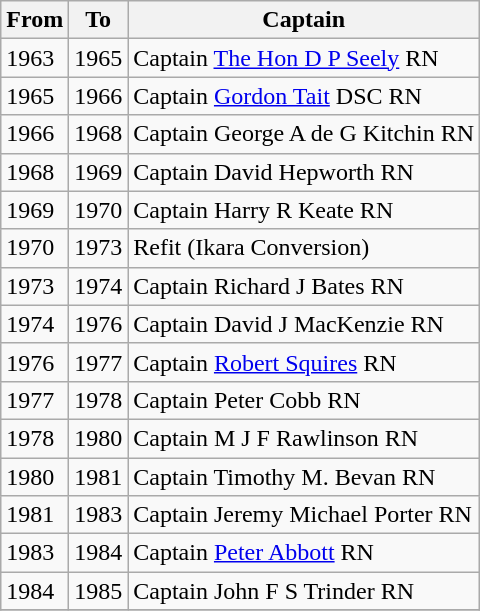<table class="wikitable" style="text-align:left">
<tr>
<th>From</th>
<th>To</th>
<th>Captain</th>
</tr>
<tr>
<td>1963</td>
<td>1965</td>
<td>Captain <a href='#'>The Hon D P Seely</a> RN</td>
</tr>
<tr>
<td>1965</td>
<td>1966</td>
<td>Captain <a href='#'>Gordon Tait</a> DSC RN</td>
</tr>
<tr>
<td>1966</td>
<td>1968</td>
<td>Captain George A de G Kitchin RN</td>
</tr>
<tr>
<td>1968</td>
<td>1969</td>
<td>Captain David Hepworth RN</td>
</tr>
<tr>
<td>1969</td>
<td>1970</td>
<td>Captain Harry R Keate RN</td>
</tr>
<tr>
<td>1970</td>
<td>1973</td>
<td>Refit (Ikara Conversion)</td>
</tr>
<tr>
<td>1973</td>
<td>1974</td>
<td>Captain Richard J Bates RN</td>
</tr>
<tr>
<td>1974</td>
<td>1976</td>
<td>Captain David J MacKenzie RN</td>
</tr>
<tr>
<td>1976</td>
<td>1977</td>
<td>Captain <a href='#'>Robert Squires</a> RN</td>
</tr>
<tr>
<td>1977</td>
<td>1978</td>
<td>Captain Peter Cobb RN</td>
</tr>
<tr>
<td>1978</td>
<td>1980</td>
<td>Captain M J F Rawlinson RN</td>
</tr>
<tr>
<td>1980</td>
<td>1981</td>
<td>Captain Timothy M. Bevan RN</td>
</tr>
<tr>
<td>1981</td>
<td>1983</td>
<td>Captain Jeremy Michael Porter RN</td>
</tr>
<tr>
<td>1983</td>
<td>1984</td>
<td>Captain <a href='#'>Peter Abbott</a> RN</td>
</tr>
<tr>
<td>1984</td>
<td>1985</td>
<td>Captain John F S Trinder RN</td>
</tr>
<tr>
</tr>
</table>
